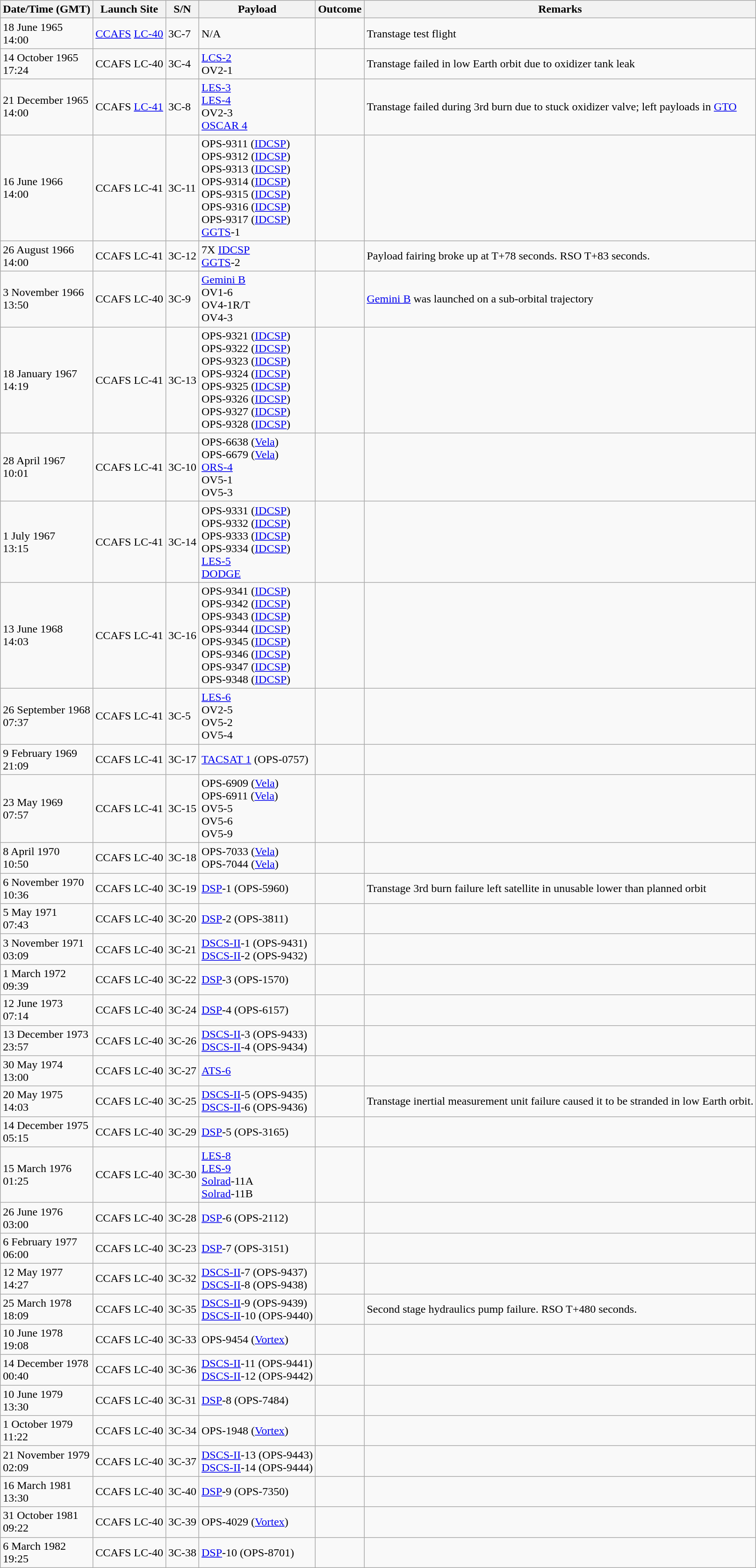<table class="wikitable" border="1">
<tr>
<th>Date/Time (GMT)</th>
<th>Launch Site</th>
<th>S/N</th>
<th>Payload</th>
<th>Outcome</th>
<th>Remarks</th>
</tr>
<tr>
<td>18 June 1965<br>14:00</td>
<td><a href='#'>CCAFS</a> <a href='#'>LC-40</a></td>
<td>3C-7</td>
<td>N/A</td>
<td></td>
<td>Transtage test flight</td>
</tr>
<tr>
<td>14 October 1965<br>17:24</td>
<td>CCAFS LC-40</td>
<td>3C-4</td>
<td><a href='#'>LCS-2</a><br>OV2-1</td>
<td></td>
<td>Transtage failed in low Earth orbit due to oxidizer tank leak</td>
</tr>
<tr>
<td>21 December 1965<br>14:00</td>
<td>CCAFS <a href='#'>LC-41</a></td>
<td>3C-8</td>
<td><a href='#'>LES-3</a><br><a href='#'>LES-4</a><br>OV2-3<br><a href='#'>OSCAR 4</a></td>
<td></td>
<td>Transtage failed during 3rd burn due to stuck oxidizer valve; left payloads in <a href='#'>GTO</a></td>
</tr>
<tr>
<td>16 June 1966<br>14:00</td>
<td>CCAFS LC-41</td>
<td>3C-11</td>
<td>OPS-9311 (<a href='#'>IDCSP</a>)<br>OPS-9312 (<a href='#'>IDCSP</a>)<br>OPS-9313 (<a href='#'>IDCSP</a>)<br>OPS-9314 (<a href='#'>IDCSP</a>)<br>OPS-9315 (<a href='#'>IDCSP</a>)<br>OPS-9316 (<a href='#'>IDCSP</a>)<br>OPS-9317 (<a href='#'>IDCSP</a>)<br><a href='#'>GGTS</a>-1</td>
<td></td>
<td></td>
</tr>
<tr>
<td>26 August 1966<br>14:00</td>
<td>CCAFS LC-41</td>
<td>3C-12</td>
<td>7X <a href='#'>IDCSP</a><br><a href='#'>GGTS</a>-2</td>
<td></td>
<td>Payload fairing broke up at T+78 seconds. RSO T+83 seconds.</td>
</tr>
<tr>
<td>3 November 1966<br>13:50</td>
<td>CCAFS LC-40</td>
<td>3C-9</td>
<td><a href='#'>Gemini B</a><br>OV1-6<br>OV4-1R/T<br>OV4-3</td>
<td></td>
<td><a href='#'>Gemini B</a> was launched on a sub-orbital trajectory</td>
</tr>
<tr>
<td>18 January 1967<br>14:19</td>
<td>CCAFS LC-41</td>
<td>3C-13</td>
<td>OPS-9321 (<a href='#'>IDCSP</a>)<br>OPS-9322 (<a href='#'>IDCSP</a>)<br>OPS-9323 (<a href='#'>IDCSP</a>)<br>OPS-9324 (<a href='#'>IDCSP</a>)<br>OPS-9325 (<a href='#'>IDCSP</a>)<br>OPS-9326 (<a href='#'>IDCSP</a>)<br>OPS-9327 (<a href='#'>IDCSP</a>)<br>OPS-9328 (<a href='#'>IDCSP</a>)</td>
<td></td>
<td></td>
</tr>
<tr>
<td>28 April 1967<br>10:01</td>
<td>CCAFS LC-41</td>
<td>3C-10</td>
<td>OPS-6638 (<a href='#'>Vela</a>)<br>OPS-6679 (<a href='#'>Vela</a>)<br><a href='#'>ORS-4</a><br>OV5-1<br>OV5-3</td>
<td></td>
<td></td>
</tr>
<tr>
<td>1 July 1967<br>13:15</td>
<td>CCAFS LC-41</td>
<td>3C-14</td>
<td>OPS-9331 (<a href='#'>IDCSP</a>)<br>OPS-9332 (<a href='#'>IDCSP</a>)<br>OPS-9333 (<a href='#'>IDCSP</a>)<br>OPS-9334 (<a href='#'>IDCSP</a>)<br><a href='#'>LES-5</a><br><a href='#'>DODGE</a></td>
<td></td>
<td></td>
</tr>
<tr>
<td>13 June 1968<br>14:03</td>
<td>CCAFS LC-41</td>
<td>3C-16</td>
<td>OPS-9341 (<a href='#'>IDCSP</a>)<br>OPS-9342 (<a href='#'>IDCSP</a>)<br>OPS-9343 (<a href='#'>IDCSP</a>)<br>OPS-9344 (<a href='#'>IDCSP</a>)<br>OPS-9345 (<a href='#'>IDCSP</a>)<br>OPS-9346 (<a href='#'>IDCSP</a>)<br>OPS-9347 (<a href='#'>IDCSP</a>)<br>OPS-9348 (<a href='#'>IDCSP</a>)</td>
<td></td>
<td></td>
</tr>
<tr>
<td>26 September 1968<br>07:37</td>
<td>CCAFS LC-41</td>
<td>3C-5</td>
<td><a href='#'>LES-6</a><br>OV2-5<br>OV5-2<br>OV5-4</td>
<td></td>
<td></td>
</tr>
<tr>
<td>9 February 1969<br>21:09</td>
<td>CCAFS LC-41</td>
<td>3C-17</td>
<td><a href='#'>TACSAT 1</a> (OPS-0757)</td>
<td></td>
<td></td>
</tr>
<tr>
<td>23 May 1969<br>07:57</td>
<td>CCAFS LC-41</td>
<td>3C-15</td>
<td>OPS-6909 (<a href='#'>Vela</a>)<br>OPS-6911 (<a href='#'>Vela</a>)<br>OV5-5<br>OV5-6<br>OV5-9</td>
<td></td>
<td></td>
</tr>
<tr>
<td>8 April 1970<br>10:50</td>
<td>CCAFS LC-40</td>
<td>3C-18</td>
<td>OPS-7033 (<a href='#'>Vela</a>)<br>OPS-7044 (<a href='#'>Vela</a>)</td>
<td></td>
<td></td>
</tr>
<tr>
<td>6 November 1970<br>10:36</td>
<td>CCAFS LC-40</td>
<td>3C-19</td>
<td><a href='#'>DSP</a>-1 (OPS-5960)</td>
<td></td>
<td>Transtage 3rd burn failure left satellite in unusable lower than planned orbit</td>
</tr>
<tr>
<td>5 May 1971<br>07:43</td>
<td>CCAFS LC-40</td>
<td>3C-20</td>
<td><a href='#'>DSP</a>-2 (OPS-3811)</td>
<td></td>
<td></td>
</tr>
<tr>
<td>3 November 1971<br>03:09</td>
<td>CCAFS LC-40</td>
<td>3C-21</td>
<td><a href='#'>DSCS-II</a>-1 (OPS-9431)<br><a href='#'>DSCS-II</a>-2 (OPS-9432)</td>
<td></td>
<td></td>
</tr>
<tr>
<td>1 March 1972<br>09:39</td>
<td>CCAFS LC-40</td>
<td>3C-22</td>
<td><a href='#'>DSP</a>-3 (OPS-1570)</td>
<td></td>
<td></td>
</tr>
<tr>
<td>12 June 1973<br>07:14</td>
<td>CCAFS LC-40</td>
<td>3C-24</td>
<td><a href='#'>DSP</a>-4 (OPS-6157)</td>
<td></td>
<td></td>
</tr>
<tr>
<td>13 December 1973<br>23:57</td>
<td>CCAFS LC-40</td>
<td>3C-26</td>
<td><a href='#'>DSCS-II</a>-3 (OPS-9433)<br><a href='#'>DSCS-II</a>-4 (OPS-9434)</td>
<td></td>
<td></td>
</tr>
<tr>
<td>30 May 1974<br>13:00</td>
<td>CCAFS LC-40</td>
<td>3C-27</td>
<td><a href='#'>ATS-6</a></td>
<td></td>
<td></td>
</tr>
<tr>
<td>20 May 1975<br>14:03</td>
<td>CCAFS LC-40</td>
<td>3C-25</td>
<td><a href='#'>DSCS-II</a>-5 (OPS-9435)<br><a href='#'>DSCS-II</a>-6 (OPS-9436)</td>
<td></td>
<td>Transtage inertial measurement unit failure caused it to be stranded in low Earth orbit.</td>
</tr>
<tr>
<td>14 December 1975<br>05:15</td>
<td>CCAFS LC-40</td>
<td>3C-29</td>
<td><a href='#'>DSP</a>-5 (OPS-3165)</td>
<td></td>
<td></td>
</tr>
<tr>
<td>15 March 1976<br>01:25</td>
<td>CCAFS LC-40</td>
<td>3C-30</td>
<td><a href='#'>LES-8</a><br><a href='#'>LES-9</a><br><a href='#'>Solrad</a>-11A<br><a href='#'>Solrad</a>-11B</td>
<td></td>
<td></td>
</tr>
<tr>
<td>26 June 1976<br>03:00</td>
<td>CCAFS LC-40</td>
<td>3C-28</td>
<td><a href='#'>DSP</a>-6 (OPS-2112)</td>
<td></td>
<td></td>
</tr>
<tr>
<td>6 February 1977<br>06:00</td>
<td>CCAFS LC-40</td>
<td>3C-23</td>
<td><a href='#'>DSP</a>-7 (OPS-3151)</td>
<td></td>
<td></td>
</tr>
<tr>
<td>12 May 1977<br>14:27</td>
<td>CCAFS LC-40</td>
<td>3C-32</td>
<td><a href='#'>DSCS-II</a>-7 (OPS-9437)<br><a href='#'>DSCS-II</a>-8 (OPS-9438)</td>
<td></td>
<td></td>
</tr>
<tr>
<td>25 March 1978<br>18:09</td>
<td>CCAFS LC-40</td>
<td>3C-35</td>
<td><a href='#'>DSCS-II</a>-9 (OPS-9439)<br><a href='#'>DSCS-II</a>-10 (OPS-9440)</td>
<td></td>
<td>Second stage hydraulics pump failure. RSO T+480 seconds.</td>
</tr>
<tr>
<td>10 June 1978<br>19:08</td>
<td>CCAFS LC-40</td>
<td>3C-33</td>
<td>OPS-9454 (<a href='#'>Vortex</a>)</td>
<td></td>
<td></td>
</tr>
<tr>
<td>14 December 1978<br>00:40</td>
<td>CCAFS LC-40</td>
<td>3C-36</td>
<td><a href='#'>DSCS-II</a>-11 (OPS-9441)<br><a href='#'>DSCS-II</a>-12 (OPS-9442)</td>
<td></td>
<td></td>
</tr>
<tr>
<td>10 June 1979<br>13:30</td>
<td>CCAFS LC-40</td>
<td>3C-31</td>
<td><a href='#'>DSP</a>-8 (OPS-7484)</td>
<td></td>
<td></td>
</tr>
<tr>
<td>1 October 1979<br>11:22</td>
<td>CCAFS LC-40</td>
<td>3C-34</td>
<td>OPS-1948 (<a href='#'>Vortex</a>)</td>
<td></td>
<td></td>
</tr>
<tr>
<td>21 November 1979<br>02:09</td>
<td>CCAFS LC-40</td>
<td>3C-37</td>
<td><a href='#'>DSCS-II</a>-13 (OPS-9443)<br><a href='#'>DSCS-II</a>-14 (OPS-9444)</td>
<td></td>
<td></td>
</tr>
<tr>
<td>16 March 1981<br>13:30</td>
<td>CCAFS LC-40</td>
<td>3C-40</td>
<td><a href='#'>DSP</a>-9 (OPS-7350)</td>
<td></td>
<td></td>
</tr>
<tr>
<td>31 October 1981<br>09:22</td>
<td>CCAFS LC-40</td>
<td>3C-39</td>
<td>OPS-4029 (<a href='#'>Vortex</a>)</td>
<td></td>
<td></td>
</tr>
<tr>
<td>6 March 1982<br>19:25</td>
<td>CCAFS LC-40</td>
<td>3C-38</td>
<td><a href='#'>DSP</a>-10 (OPS-8701)</td>
<td></td>
<td></td>
</tr>
</table>
